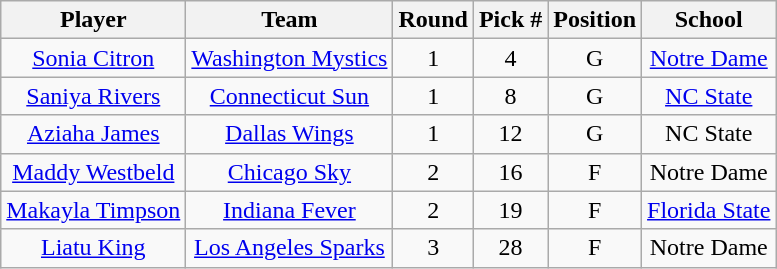<table class="wikitable" style="text-align:center;">
<tr>
<th>Player</th>
<th>Team</th>
<th>Round</th>
<th>Pick #</th>
<th>Position</th>
<th>School</th>
</tr>
<tr>
<td><a href='#'>Sonia Citron</a></td>
<td><a href='#'>Washington Mystics</a></td>
<td>1</td>
<td>4</td>
<td>G</td>
<td><a href='#'>Notre Dame</a></td>
</tr>
<tr>
<td><a href='#'>Saniya Rivers</a></td>
<td><a href='#'>Connecticut Sun</a></td>
<td>1</td>
<td>8</td>
<td>G</td>
<td><a href='#'>NC State</a></td>
</tr>
<tr>
<td><a href='#'>Aziaha James</a></td>
<td><a href='#'>Dallas Wings</a></td>
<td>1</td>
<td>12</td>
<td>G</td>
<td>NC State</td>
</tr>
<tr>
<td><a href='#'>Maddy Westbeld</a></td>
<td><a href='#'>Chicago Sky</a></td>
<td>2</td>
<td>16</td>
<td>F</td>
<td>Notre Dame</td>
</tr>
<tr>
<td><a href='#'>Makayla Timpson</a></td>
<td><a href='#'>Indiana Fever</a></td>
<td>2</td>
<td>19</td>
<td>F</td>
<td><a href='#'>Florida State</a></td>
</tr>
<tr>
<td><a href='#'>Liatu King</a></td>
<td><a href='#'>Los Angeles Sparks</a></td>
<td>3</td>
<td>28</td>
<td>F</td>
<td>Notre Dame</td>
</tr>
</table>
